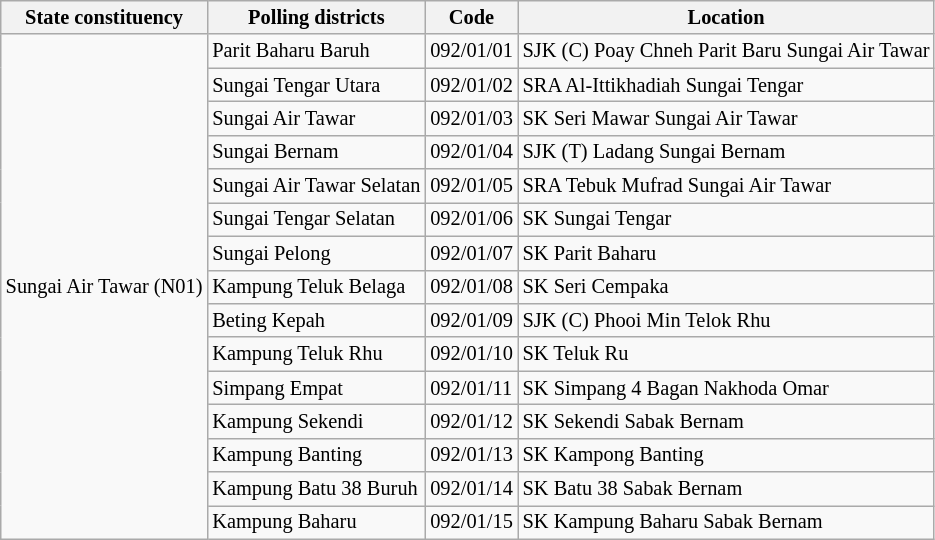<table class="wikitable sortable mw-collapsible" style="white-space:nowrap;font-size:85%">
<tr>
<th>State constituency</th>
<th>Polling districts</th>
<th>Code</th>
<th>Location</th>
</tr>
<tr>
<td rowspan="15">Sungai Air Tawar (N01)</td>
<td>Parit Baharu Baruh</td>
<td>092/01/01</td>
<td>SJK (C) Poay Chneh Parit Baru Sungai Air Tawar</td>
</tr>
<tr>
<td>Sungai Tengar Utara</td>
<td>092/01/02</td>
<td>SRA Al-Ittikhadiah Sungai Tengar</td>
</tr>
<tr>
<td>Sungai Air Tawar</td>
<td>092/01/03</td>
<td>SK Seri Mawar Sungai Air Tawar</td>
</tr>
<tr>
<td>Sungai Bernam</td>
<td>092/01/04</td>
<td>SJK (T) Ladang Sungai Bernam</td>
</tr>
<tr>
<td>Sungai Air Tawar Selatan</td>
<td>092/01/05</td>
<td>SRA Tebuk Mufrad Sungai Air Tawar</td>
</tr>
<tr>
<td>Sungai Tengar Selatan</td>
<td>092/01/06</td>
<td>SK Sungai Tengar</td>
</tr>
<tr>
<td>Sungai Pelong</td>
<td>092/01/07</td>
<td>SK Parit Baharu</td>
</tr>
<tr>
<td>Kampung Teluk Belaga</td>
<td>092/01/08</td>
<td>SK Seri Cempaka</td>
</tr>
<tr>
<td>Beting Kepah</td>
<td>092/01/09</td>
<td>SJK (C) Phooi Min Telok Rhu</td>
</tr>
<tr>
<td>Kampung Teluk Rhu</td>
<td>092/01/10</td>
<td>SK Teluk Ru</td>
</tr>
<tr>
<td>Simpang Empat</td>
<td>092/01/11</td>
<td>SK Simpang 4 Bagan Nakhoda Omar</td>
</tr>
<tr>
<td>Kampung Sekendi</td>
<td>092/01/12</td>
<td>SK Sekendi Sabak Bernam</td>
</tr>
<tr>
<td>Kampung Banting</td>
<td>092/01/13</td>
<td>SK Kampong Banting</td>
</tr>
<tr>
<td>Kampung Batu 38 Buruh</td>
<td>092/01/14</td>
<td>SK Batu 38 Sabak Bernam</td>
</tr>
<tr>
<td>Kampung Baharu</td>
<td>092/01/15</td>
<td>SK Kampung Baharu Sabak Bernam</td>
</tr>
</table>
